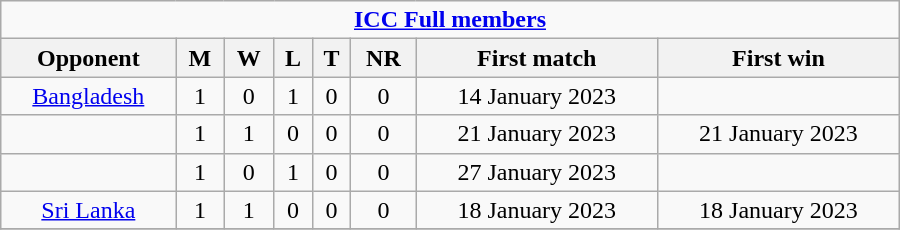<table class="wikitable" style="text-align: center; width: 600px">
<tr>
<td colspan="30" style="text-align: center;"><strong><a href='#'>ICC Full members</a></strong></td>
</tr>
<tr>
<th>Opponent</th>
<th>M</th>
<th>W</th>
<th>L</th>
<th>T</th>
<th>NR</th>
<th>First match</th>
<th>First win</th>
</tr>
<tr>
<td> <a href='#'>Bangladesh</a></td>
<td>1</td>
<td>0</td>
<td>1</td>
<td>0</td>
<td>0</td>
<td>14 January 2023</td>
<td></td>
</tr>
<tr>
<td></td>
<td>1</td>
<td>1</td>
<td>0</td>
<td>0</td>
<td>0</td>
<td>21 January 2023</td>
<td>21 January 2023</td>
</tr>
<tr>
<td></td>
<td>1</td>
<td>0</td>
<td>1</td>
<td>0</td>
<td>0</td>
<td>27 January 2023</td>
<td></td>
</tr>
<tr>
<td> <a href='#'>Sri Lanka</a></td>
<td>1</td>
<td>1</td>
<td>0</td>
<td>0</td>
<td>0</td>
<td>18 January 2023</td>
<td>18 January 2023</td>
</tr>
<tr>
</tr>
</table>
